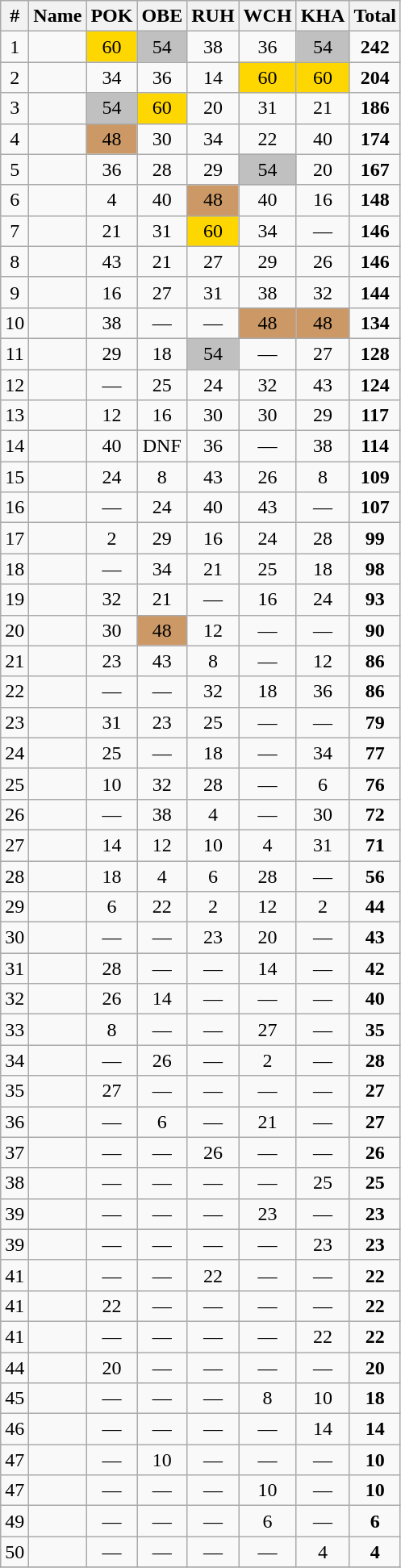<table class="wikitable sortable" style="text-align:center;">
<tr>
<th>#</th>
<th>Name</th>
<th>POK</th>
<th>OBE</th>
<th>RUH</th>
<th>WCH</th>
<th>KHA</th>
<th>Total</th>
</tr>
<tr>
<td>1</td>
<td align="left"></td>
<td bgcolor="gold">60</td>
<td bgcolor="silver">54</td>
<td>38</td>
<td>36</td>
<td bgcolor="silver">54</td>
<td><strong>242</strong></td>
</tr>
<tr>
<td>2</td>
<td align="left"></td>
<td>34</td>
<td>36</td>
<td>14</td>
<td bgcolor="gold">60</td>
<td bgcolor="gold">60</td>
<td><strong>204</strong></td>
</tr>
<tr>
<td>3</td>
<td align="left"></td>
<td bgcolor="silver">54</td>
<td bgcolor="gold">60</td>
<td>20</td>
<td>31</td>
<td>21</td>
<td><strong>186</strong></td>
</tr>
<tr>
<td>4</td>
<td align="left"></td>
<td bgcolor="CC9966">48</td>
<td>30</td>
<td>34</td>
<td>22</td>
<td>40</td>
<td><strong>174</strong></td>
</tr>
<tr>
<td>5</td>
<td align="left"></td>
<td>36</td>
<td>28</td>
<td>29</td>
<td bgcolor="silver">54</td>
<td>20</td>
<td><strong>167</strong></td>
</tr>
<tr>
<td>6</td>
<td align="left"></td>
<td>4</td>
<td>40</td>
<td bgcolor="CC9966">48</td>
<td>40</td>
<td>16</td>
<td><strong>148</strong></td>
</tr>
<tr>
<td>7</td>
<td align="left"></td>
<td>21</td>
<td>31</td>
<td bgcolor="gold">60</td>
<td>34</td>
<td>—</td>
<td><strong>146</strong></td>
</tr>
<tr>
<td>8</td>
<td align="left"></td>
<td>43</td>
<td>21</td>
<td>27</td>
<td>29</td>
<td>26</td>
<td><strong>146</strong></td>
</tr>
<tr>
<td>9</td>
<td align="left"></td>
<td>16</td>
<td>27</td>
<td>31</td>
<td>38</td>
<td>32</td>
<td><strong>144</strong></td>
</tr>
<tr>
<td>10</td>
<td align="left"></td>
<td>38</td>
<td>—</td>
<td>—</td>
<td bgcolor="CC9966">48</td>
<td bgcolor="CC9966">48</td>
<td><strong>134</strong></td>
</tr>
<tr>
<td>11</td>
<td align="left"></td>
<td>29</td>
<td>18</td>
<td bgcolor="silver">54</td>
<td>—</td>
<td>27</td>
<td><strong>128</strong></td>
</tr>
<tr>
<td>12</td>
<td align="left"></td>
<td>—</td>
<td>25</td>
<td>24</td>
<td>32</td>
<td>43</td>
<td><strong>124</strong></td>
</tr>
<tr>
<td>13</td>
<td align="left"></td>
<td>12</td>
<td>16</td>
<td>30</td>
<td>30</td>
<td>29</td>
<td><strong>117</strong></td>
</tr>
<tr>
<td>14</td>
<td align="left"></td>
<td>40</td>
<td>DNF</td>
<td>36</td>
<td>—</td>
<td>38</td>
<td><strong>114</strong></td>
</tr>
<tr>
<td>15</td>
<td align="left"></td>
<td>24</td>
<td>8</td>
<td>43</td>
<td>26</td>
<td>8</td>
<td><strong>109</strong></td>
</tr>
<tr>
<td>16</td>
<td align="left"></td>
<td>—</td>
<td>24</td>
<td>40</td>
<td>43</td>
<td>—</td>
<td><strong>107</strong></td>
</tr>
<tr>
<td>17</td>
<td align="left"></td>
<td>2</td>
<td>29</td>
<td>16</td>
<td>24</td>
<td>28</td>
<td><strong>99</strong></td>
</tr>
<tr>
<td>18</td>
<td align="left"></td>
<td>—</td>
<td>34</td>
<td>21</td>
<td>25</td>
<td>18</td>
<td><strong>98</strong></td>
</tr>
<tr>
<td>19</td>
<td align="left"></td>
<td>32</td>
<td>21</td>
<td>—</td>
<td>16</td>
<td>24</td>
<td><strong>93</strong></td>
</tr>
<tr>
<td>20</td>
<td align="left"></td>
<td>30</td>
<td bgcolor="CC9966">48</td>
<td>12</td>
<td>—</td>
<td>—</td>
<td><strong>90</strong></td>
</tr>
<tr>
<td>21</td>
<td align="left"></td>
<td>23</td>
<td>43</td>
<td>8</td>
<td>—</td>
<td>12</td>
<td><strong>86</strong></td>
</tr>
<tr>
<td>22</td>
<td align="left"></td>
<td>—</td>
<td>—</td>
<td>32</td>
<td>18</td>
<td>36</td>
<td><strong>86</strong></td>
</tr>
<tr>
<td>23</td>
<td align="left"></td>
<td>31</td>
<td>23</td>
<td>25</td>
<td>—</td>
<td>—</td>
<td><strong>79</strong></td>
</tr>
<tr>
<td>24</td>
<td align="left"></td>
<td>25</td>
<td>—</td>
<td>18</td>
<td>—</td>
<td>34</td>
<td><strong>77</strong></td>
</tr>
<tr>
<td>25</td>
<td align="left"></td>
<td>10</td>
<td>32</td>
<td>28</td>
<td>—</td>
<td>6</td>
<td><strong>76</strong></td>
</tr>
<tr>
<td>26</td>
<td align="left"></td>
<td>—</td>
<td>38</td>
<td>4</td>
<td>—</td>
<td>30</td>
<td><strong>72</strong></td>
</tr>
<tr>
<td>27</td>
<td align="left"></td>
<td>14</td>
<td>12</td>
<td>10</td>
<td>4</td>
<td>31</td>
<td><strong>71</strong></td>
</tr>
<tr>
<td>28</td>
<td align="left"></td>
<td>18</td>
<td>4</td>
<td>6</td>
<td>28</td>
<td>—</td>
<td><strong>56</strong></td>
</tr>
<tr>
<td>29</td>
<td align="left"></td>
<td>6</td>
<td>22</td>
<td>2</td>
<td>12</td>
<td>2</td>
<td><strong>44</strong></td>
</tr>
<tr>
<td>30</td>
<td align="left"></td>
<td>—</td>
<td>—</td>
<td>23</td>
<td>20</td>
<td>—</td>
<td><strong>43</strong></td>
</tr>
<tr>
<td>31</td>
<td align="left"></td>
<td>28</td>
<td>—</td>
<td>—</td>
<td>14</td>
<td>—</td>
<td><strong>42</strong></td>
</tr>
<tr>
<td>32</td>
<td align="left"></td>
<td>26</td>
<td>14</td>
<td>—</td>
<td>—</td>
<td>—</td>
<td><strong>40</strong></td>
</tr>
<tr>
<td>33</td>
<td align="left"></td>
<td>8</td>
<td>—</td>
<td>—</td>
<td>27</td>
<td>—</td>
<td><strong>35</strong></td>
</tr>
<tr>
<td>34</td>
<td align="left"></td>
<td>—</td>
<td>26</td>
<td>—</td>
<td>2</td>
<td>—</td>
<td><strong>28</strong></td>
</tr>
<tr>
<td>35</td>
<td align="left"></td>
<td>27</td>
<td>—</td>
<td>—</td>
<td>—</td>
<td>—</td>
<td><strong>27</strong></td>
</tr>
<tr>
<td>36</td>
<td align="left"></td>
<td>—</td>
<td>6</td>
<td>—</td>
<td>21</td>
<td>—</td>
<td><strong>27</strong></td>
</tr>
<tr>
<td>37</td>
<td align="left"></td>
<td>—</td>
<td>—</td>
<td>26</td>
<td>—</td>
<td>—</td>
<td><strong>26</strong></td>
</tr>
<tr>
<td>38</td>
<td align="left"></td>
<td>—</td>
<td>—</td>
<td>—</td>
<td>—</td>
<td>25</td>
<td><strong>25</strong></td>
</tr>
<tr>
<td>39</td>
<td align="left"></td>
<td>—</td>
<td>—</td>
<td>—</td>
<td>23</td>
<td>—</td>
<td><strong>23</strong></td>
</tr>
<tr>
<td>39</td>
<td align="left"></td>
<td>—</td>
<td>—</td>
<td>—</td>
<td>—</td>
<td>23</td>
<td><strong>23</strong></td>
</tr>
<tr>
<td>41</td>
<td align="left"></td>
<td>—</td>
<td>—</td>
<td>22</td>
<td>—</td>
<td>—</td>
<td><strong>22</strong></td>
</tr>
<tr>
<td>41</td>
<td align="left"></td>
<td>22</td>
<td>—</td>
<td>—</td>
<td>—</td>
<td>—</td>
<td><strong>22</strong></td>
</tr>
<tr>
<td>41</td>
<td align="left"></td>
<td>—</td>
<td>—</td>
<td>—</td>
<td>—</td>
<td>22</td>
<td><strong>22</strong></td>
</tr>
<tr>
<td>44</td>
<td align="left"></td>
<td>20</td>
<td>—</td>
<td>—</td>
<td>—</td>
<td>—</td>
<td><strong>20</strong></td>
</tr>
<tr>
<td>45</td>
<td align="left"></td>
<td>—</td>
<td>—</td>
<td>—</td>
<td>8</td>
<td>10</td>
<td><strong>18</strong></td>
</tr>
<tr>
<td>46</td>
<td align="left"></td>
<td>—</td>
<td>—</td>
<td>—</td>
<td>—</td>
<td>14</td>
<td><strong>14</strong></td>
</tr>
<tr>
<td>47</td>
<td align="left"></td>
<td>—</td>
<td>10</td>
<td>—</td>
<td>—</td>
<td>—</td>
<td><strong>10</strong></td>
</tr>
<tr>
<td>47</td>
<td align="left"></td>
<td>—</td>
<td>—</td>
<td>—</td>
<td>10</td>
<td>—</td>
<td><strong>10</strong></td>
</tr>
<tr>
<td>49</td>
<td align="left"></td>
<td>—</td>
<td>—</td>
<td>—</td>
<td>6</td>
<td>—</td>
<td><strong>6</strong></td>
</tr>
<tr>
<td>50</td>
<td align="left"></td>
<td>—</td>
<td>—</td>
<td>—</td>
<td>—</td>
<td>4</td>
<td><strong>4</strong></td>
</tr>
<tr>
</tr>
</table>
